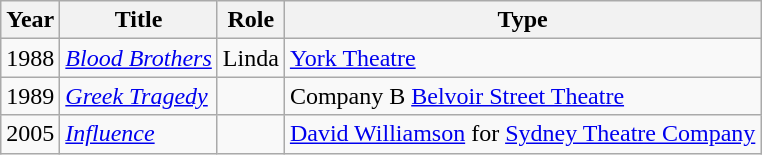<table class="wikitable sortable">
<tr>
<th>Year</th>
<th>Title</th>
<th>Role</th>
<th class="unsortable">Type</th>
</tr>
<tr>
<td>1988</td>
<td><em><a href='#'>Blood Brothers</a></em></td>
<td>Linda</td>
<td><a href='#'>York Theatre</a></td>
</tr>
<tr>
<td>1989</td>
<td><em><a href='#'>Greek Tragedy</a></em></td>
<td></td>
<td>Company B <a href='#'>Belvoir Street Theatre</a></td>
</tr>
<tr>
<td>2005</td>
<td><em><a href='#'>Influence</a></em></td>
<td></td>
<td><a href='#'>David Williamson</a> for <a href='#'>Sydney Theatre Company</a></td>
</tr>
</table>
